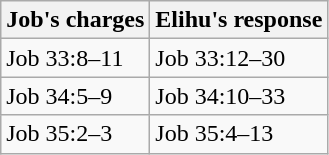<table class=wikitable>
<tr>
<th>Job's charges</th>
<th>Elihu's response</th>
</tr>
<tr>
<td>Job 33:8–11</td>
<td>Job 33:12–30</td>
</tr>
<tr>
<td>Job 34:5–9</td>
<td>Job 34:10–33</td>
</tr>
<tr>
<td>Job 35:2–3</td>
<td>Job 35:4–13</td>
</tr>
</table>
